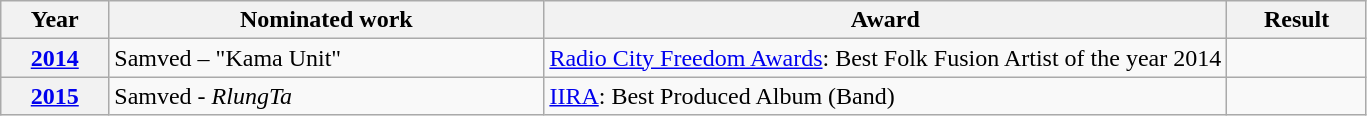<table class="wikitable plainrowheaders sortable">
<tr>
<th scope="col">Year</th>
<th scope="col">Nominated work</th>
<th scope="col" style="width:50%;">Award</th>
<th scope="col">Result</th>
</tr>
<tr>
<th scope="row" style="text-align:center;"><a href='#'>2014</a></th>
<td>Samved – "Kama Unit"</td>
<td><a href='#'>Radio City Freedom Awards</a>: Best Folk Fusion Artist of the year 2014</td>
<td></td>
</tr>
<tr>
<th scope="row" style="text-align:center;"><a href='#'>2015</a></th>
<td>Samved - <em>RlungTa</em></td>
<td><a href='#'>IIRA</a>: Best Produced Album (Band)</td>
<td></td>
</tr>
</table>
